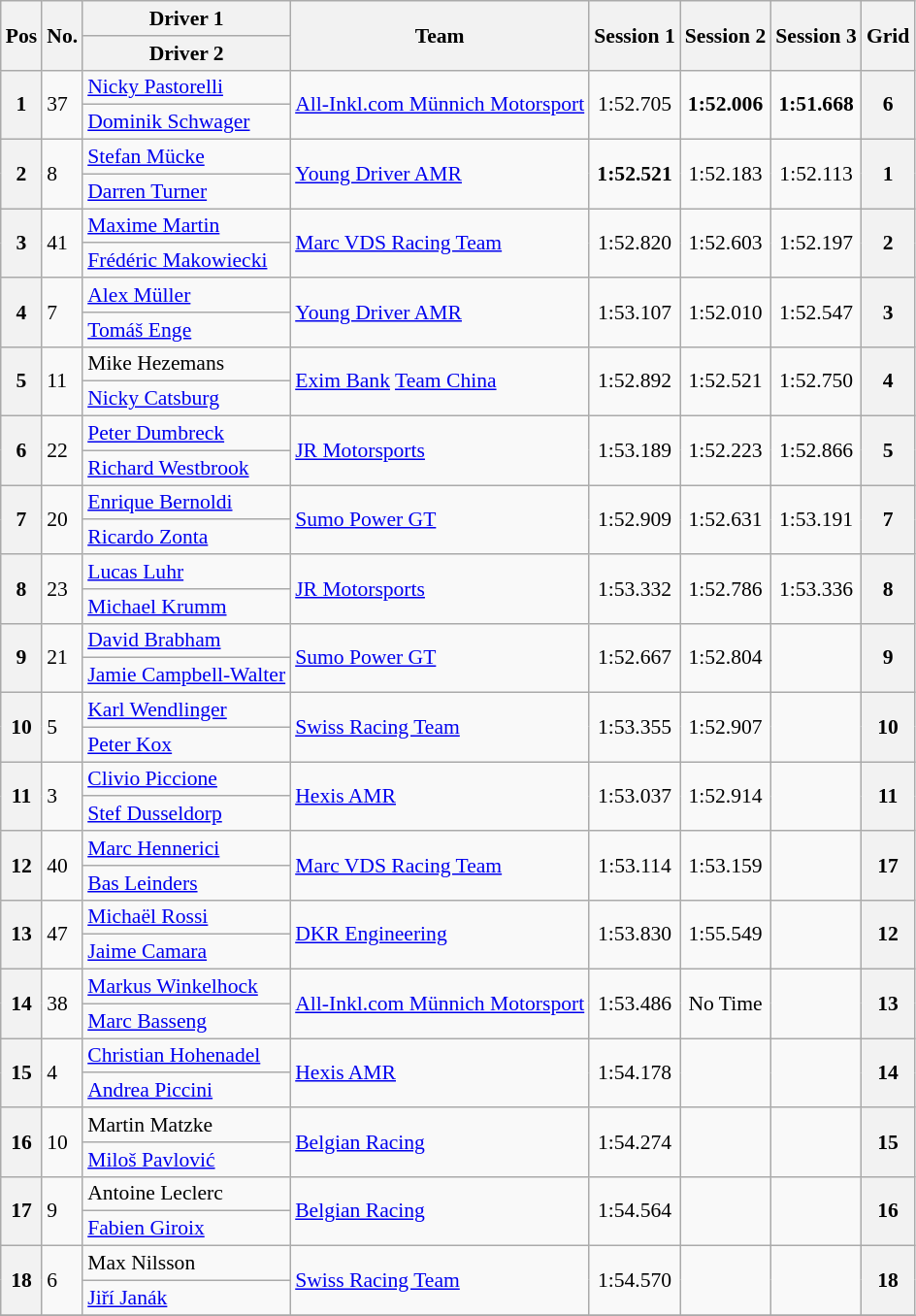<table class="wikitable" style="font-size: 90%;">
<tr>
<th rowspan=2>Pos</th>
<th rowspan=2>No.</th>
<th>Driver 1</th>
<th rowspan=2>Team</th>
<th rowspan=2>Session 1</th>
<th rowspan=2>Session 2</th>
<th rowspan=2>Session 3</th>
<th rowspan=2>Grid</th>
</tr>
<tr>
<th>Driver 2</th>
</tr>
<tr>
<th rowspan=2>1</th>
<td rowspan=2>37</td>
<td> <a href='#'>Nicky Pastorelli</a></td>
<td rowspan=2> <a href='#'>All-Inkl.com Münnich Motorsport</a></td>
<td rowspan=2 align="center">1:52.705</td>
<td rowspan=2 align="center"><strong>1:52.006</strong></td>
<td rowspan=2 align="center"><strong>1:51.668</strong></td>
<th rowspan=2>6</th>
</tr>
<tr>
<td> <a href='#'>Dominik Schwager</a></td>
</tr>
<tr>
<th rowspan=2>2</th>
<td rowspan=2>8</td>
<td> <a href='#'>Stefan Mücke</a></td>
<td rowspan=2> <a href='#'>Young Driver AMR</a></td>
<td rowspan=2 align="center"><strong>1:52.521</strong></td>
<td rowspan=2 align="center">1:52.183</td>
<td rowspan=2 align="center">1:52.113</td>
<th rowspan=2>1</th>
</tr>
<tr>
<td> <a href='#'>Darren Turner</a></td>
</tr>
<tr>
<th rowspan=2>3</th>
<td rowspan=2>41</td>
<td> <a href='#'>Maxime Martin</a></td>
<td rowspan=2> <a href='#'>Marc VDS Racing Team</a></td>
<td rowspan=2 align="center">1:52.820</td>
<td rowspan=2 align="center">1:52.603</td>
<td rowspan=2 align="center">1:52.197</td>
<th rowspan=2>2</th>
</tr>
<tr>
<td> <a href='#'>Frédéric Makowiecki</a></td>
</tr>
<tr>
<th rowspan=2>4</th>
<td rowspan=2>7</td>
<td> <a href='#'>Alex Müller</a></td>
<td rowspan=2> <a href='#'>Young Driver AMR</a></td>
<td rowspan=2 align="center">1:53.107</td>
<td rowspan=2 align="center">1:52.010</td>
<td rowspan=2 align="center">1:52.547</td>
<th rowspan=2>3</th>
</tr>
<tr>
<td> <a href='#'>Tomáš Enge</a></td>
</tr>
<tr>
<th rowspan=2>5</th>
<td rowspan=2>11</td>
<td> Mike Hezemans</td>
<td rowspan=2> <a href='#'>Exim Bank</a> <a href='#'>Team China</a></td>
<td rowspan=2 align="center">1:52.892</td>
<td rowspan=2 align="center">1:52.521</td>
<td rowspan=2 align="center">1:52.750</td>
<th rowspan=2>4</th>
</tr>
<tr>
<td> <a href='#'>Nicky Catsburg</a></td>
</tr>
<tr>
<th rowspan=2>6</th>
<td rowspan=2>22</td>
<td> <a href='#'>Peter Dumbreck</a></td>
<td rowspan=2> <a href='#'>JR Motorsports</a></td>
<td rowspan=2 align="center">1:53.189</td>
<td rowspan=2 align="center">1:52.223</td>
<td rowspan=2 align="center">1:52.866</td>
<th rowspan=2>5</th>
</tr>
<tr>
<td> <a href='#'>Richard Westbrook</a></td>
</tr>
<tr>
<th rowspan=2>7</th>
<td rowspan=2>20</td>
<td> <a href='#'>Enrique Bernoldi</a></td>
<td rowspan=2> <a href='#'>Sumo Power GT</a></td>
<td rowspan=2 align="center">1:52.909</td>
<td rowspan=2 align="center">1:52.631</td>
<td rowspan=2 align="center">1:53.191</td>
<th rowspan=2>7</th>
</tr>
<tr>
<td> <a href='#'>Ricardo Zonta</a></td>
</tr>
<tr>
<th rowspan=2>8</th>
<td rowspan=2>23</td>
<td> <a href='#'>Lucas Luhr</a></td>
<td rowspan=2> <a href='#'>JR Motorsports</a></td>
<td rowspan=2 align="center">1:53.332</td>
<td rowspan=2 align="center">1:52.786</td>
<td rowspan=2 align="center">1:53.336</td>
<th rowspan=2>8</th>
</tr>
<tr>
<td> <a href='#'>Michael Krumm</a></td>
</tr>
<tr>
<th rowspan=2>9</th>
<td rowspan=2>21</td>
<td> <a href='#'>David Brabham</a></td>
<td rowspan=2> <a href='#'>Sumo Power GT</a></td>
<td rowspan=2 align="center">1:52.667</td>
<td rowspan=2 align="center">1:52.804</td>
<td rowspan=2 align="center"></td>
<th rowspan=2>9</th>
</tr>
<tr>
<td> <a href='#'>Jamie Campbell-Walter</a></td>
</tr>
<tr>
<th rowspan=2>10</th>
<td rowspan=2>5</td>
<td> <a href='#'>Karl Wendlinger</a></td>
<td rowspan=2> <a href='#'>Swiss Racing Team</a></td>
<td rowspan=2 align="center">1:53.355</td>
<td rowspan=2 align="center">1:52.907</td>
<td rowspan=2 align="center"></td>
<th rowspan=2>10</th>
</tr>
<tr>
<td> <a href='#'>Peter Kox</a></td>
</tr>
<tr>
<th rowspan=2>11</th>
<td rowspan=2>3</td>
<td> <a href='#'>Clivio Piccione</a></td>
<td rowspan=2> <a href='#'>Hexis AMR</a></td>
<td rowspan=2 align="center">1:53.037</td>
<td rowspan=2 align="center">1:52.914</td>
<td rowspan=2 align="center"></td>
<th rowspan=2>11</th>
</tr>
<tr>
<td> <a href='#'>Stef Dusseldorp</a></td>
</tr>
<tr>
<th rowspan=2>12</th>
<td rowspan=2>40</td>
<td> <a href='#'>Marc Hennerici</a></td>
<td rowspan=2> <a href='#'>Marc VDS Racing Team</a></td>
<td rowspan=2 align="center">1:53.114</td>
<td rowspan=2 align="center">1:53.159</td>
<td rowspan=2 align="center"></td>
<th rowspan=2>17</th>
</tr>
<tr>
<td> <a href='#'>Bas Leinders</a></td>
</tr>
<tr>
<th rowspan=2>13</th>
<td rowspan=2>47</td>
<td> <a href='#'>Michaël Rossi</a></td>
<td rowspan=2> <a href='#'>DKR Engineering</a></td>
<td rowspan=2 align="center">1:53.830</td>
<td rowspan=2 align="center">1:55.549</td>
<td rowspan=2 align="center"></td>
<th rowspan=2>12</th>
</tr>
<tr>
<td> <a href='#'>Jaime Camara</a></td>
</tr>
<tr>
<th rowspan=2>14</th>
<td rowspan=2>38</td>
<td> <a href='#'>Markus Winkelhock</a></td>
<td rowspan=2> <a href='#'>All-Inkl.com Münnich Motorsport</a></td>
<td rowspan=2 align="center">1:53.486</td>
<td rowspan=2 align="center">No Time</td>
<td rowspan=2 align="center"></td>
<th rowspan=2>13</th>
</tr>
<tr>
<td> <a href='#'>Marc Basseng</a></td>
</tr>
<tr>
<th rowspan=2>15</th>
<td rowspan=2>4</td>
<td> <a href='#'>Christian Hohenadel</a></td>
<td rowspan=2> <a href='#'>Hexis AMR</a></td>
<td rowspan=2 align="center">1:54.178</td>
<td rowspan=2 align="center"></td>
<td rowspan=2 align="center"></td>
<th rowspan=2>14</th>
</tr>
<tr>
<td> <a href='#'>Andrea Piccini</a></td>
</tr>
<tr>
<th rowspan=2>16</th>
<td rowspan=2>10</td>
<td> Martin Matzke</td>
<td rowspan=2> <a href='#'>Belgian Racing</a></td>
<td rowspan=2 align="center">1:54.274</td>
<td rowspan=2 align="center"></td>
<td rowspan=2 align="center"></td>
<th rowspan=2>15</th>
</tr>
<tr>
<td> <a href='#'>Miloš Pavlović</a></td>
</tr>
<tr>
<th rowspan=2>17</th>
<td rowspan=2>9</td>
<td> Antoine Leclerc</td>
<td rowspan=2> <a href='#'>Belgian Racing</a></td>
<td rowspan=2 align="center">1:54.564</td>
<td rowspan=2 align="center"></td>
<td rowspan=2 align="center"></td>
<th rowspan=2>16</th>
</tr>
<tr>
<td> <a href='#'>Fabien Giroix</a></td>
</tr>
<tr>
<th rowspan=2>18</th>
<td rowspan=2>6</td>
<td> Max Nilsson</td>
<td rowspan=2> <a href='#'>Swiss Racing Team</a></td>
<td rowspan=2 align="center">1:54.570</td>
<td rowspan=2 align="center"></td>
<td rowspan=2 align="center"></td>
<th rowspan=2>18</th>
</tr>
<tr>
<td> <a href='#'>Jiří Janák</a></td>
</tr>
<tr>
</tr>
</table>
